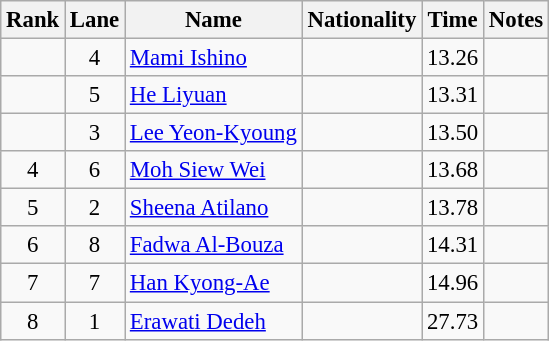<table class="wikitable sortable" style="text-align:center;font-size:95%">
<tr>
<th>Rank</th>
<th>Lane</th>
<th>Name</th>
<th>Nationality</th>
<th>Time</th>
<th>Notes</th>
</tr>
<tr>
<td></td>
<td>4</td>
<td align=left><a href='#'>Mami Ishino</a></td>
<td align=left></td>
<td>13.26</td>
<td></td>
</tr>
<tr>
<td></td>
<td>5</td>
<td align=left><a href='#'>He Liyuan</a></td>
<td align=left></td>
<td>13.31</td>
<td></td>
</tr>
<tr>
<td></td>
<td>3</td>
<td align=left><a href='#'>Lee Yeon-Kyoung</a></td>
<td align=left></td>
<td>13.50</td>
<td></td>
</tr>
<tr>
<td>4</td>
<td>6</td>
<td align=left><a href='#'>Moh Siew Wei</a></td>
<td align=left></td>
<td>13.68</td>
<td></td>
</tr>
<tr>
<td>5</td>
<td>2</td>
<td align=left><a href='#'>Sheena Atilano</a></td>
<td align=left></td>
<td>13.78</td>
<td></td>
</tr>
<tr>
<td>6</td>
<td>8</td>
<td align=left><a href='#'>Fadwa Al-Bouza</a></td>
<td align=left></td>
<td>14.31</td>
<td></td>
</tr>
<tr>
<td>7</td>
<td>7</td>
<td align=left><a href='#'>Han Kyong-Ae</a></td>
<td align=left></td>
<td>14.96</td>
<td></td>
</tr>
<tr>
<td>8</td>
<td>1</td>
<td align=left><a href='#'>Erawati Dedeh</a></td>
<td align=left></td>
<td>27.73</td>
<td></td>
</tr>
</table>
